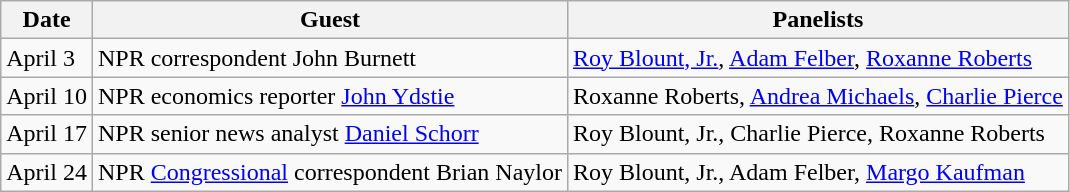<table class="wikitable">
<tr>
<th>Date</th>
<th>Guest</th>
<th>Panelists</th>
</tr>
<tr>
<td>April 3</td>
<td>NPR correspondent John Burnett</td>
<td><a href='#'>Roy Blount, Jr.</a>, <a href='#'>Adam Felber</a>, <a href='#'>Roxanne Roberts</a></td>
</tr>
<tr>
<td>April 10</td>
<td>NPR economics reporter <a href='#'>John Ydstie</a></td>
<td>Roxanne Roberts, <a href='#'>Andrea Michaels</a>, <a href='#'>Charlie Pierce</a></td>
</tr>
<tr>
<td>April 17</td>
<td>NPR senior news analyst <a href='#'>Daniel Schorr</a></td>
<td>Roy Blount, Jr., Charlie Pierce, Roxanne Roberts</td>
</tr>
<tr>
<td>April 24</td>
<td>NPR <a href='#'>Congressional</a> correspondent Brian Naylor</td>
<td>Roy Blount, Jr., Adam Felber, <a href='#'>Margo Kaufman</a></td>
</tr>
</table>
